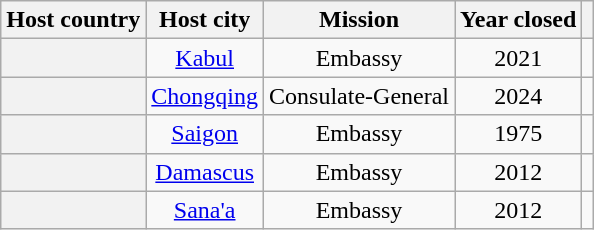<table class="wikitable plainrowheaders" style="text-align:center;">
<tr>
<th scope="col">Host country</th>
<th scope="col">Host city</th>
<th scope="col">Mission</th>
<th scope="col">Year closed</th>
<th scope="col"></th>
</tr>
<tr>
<th scope="row"></th>
<td><a href='#'>Kabul</a></td>
<td>Embassy</td>
<td>2021</td>
<td></td>
</tr>
<tr>
<th scope="row"></th>
<td><a href='#'>Chongqing</a></td>
<td>Consulate-General</td>
<td>2024</td>
<td></td>
</tr>
<tr>
<th scope="row"></th>
<td><a href='#'>Saigon</a></td>
<td>Embassy</td>
<td>1975</td>
<td></td>
</tr>
<tr>
<th scope="row"></th>
<td><a href='#'>Damascus</a></td>
<td>Embassy</td>
<td>2012</td>
<td></td>
</tr>
<tr>
<th scope="row"></th>
<td><a href='#'>Sana'a</a></td>
<td>Embassy</td>
<td>2012</td>
<td></td>
</tr>
</table>
